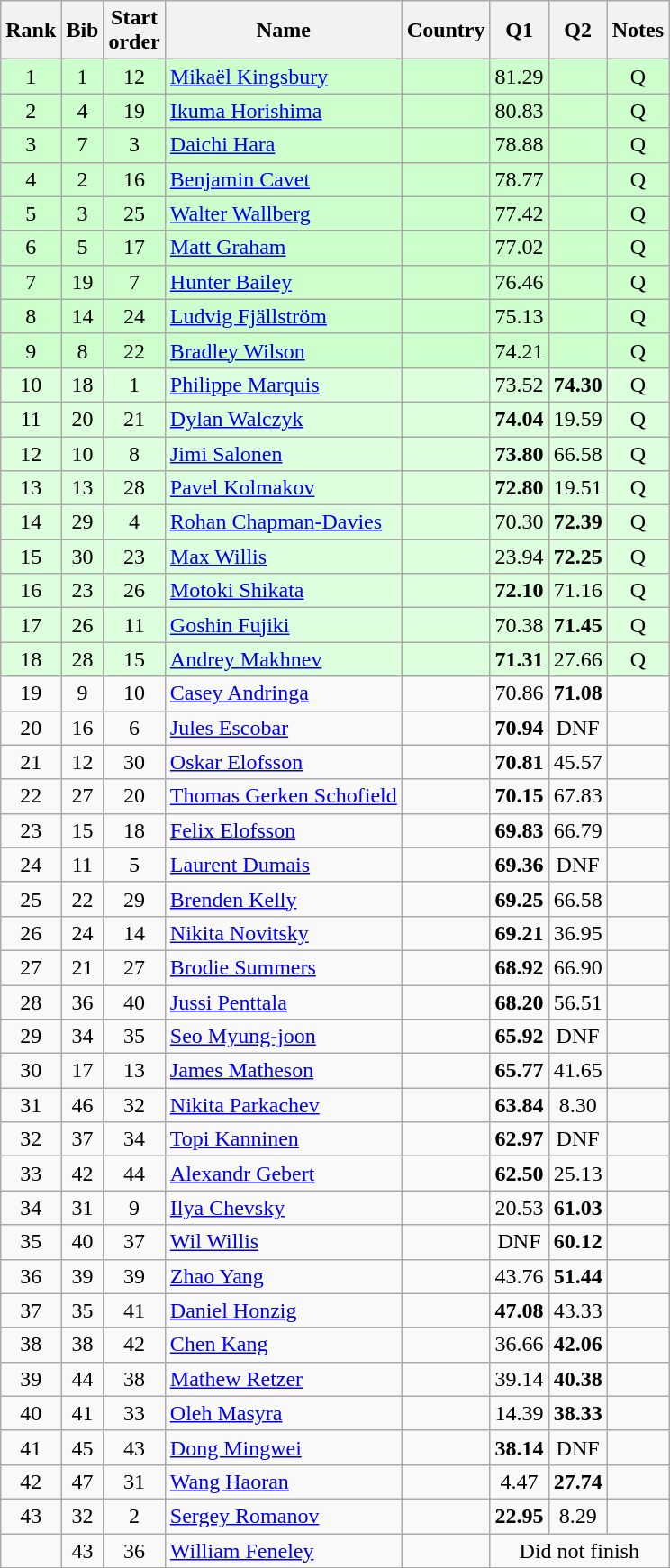<table class="wikitable sortable" style="text-align:center">
<tr>
<th>Rank</th>
<th>Bib</th>
<th>Start<br>order</th>
<th>Name</th>
<th>Country</th>
<th>Q1</th>
<th>Q2</th>
<th>Notes</th>
</tr>
<tr bgcolor=#ccffcc>
<td>1</td>
<td>1</td>
<td>12</td>
<td align=left><a href='#'>Mikaël Kingsbury</a></td>
<td align=left></td>
<td>81.29</td>
<td></td>
<td>Q</td>
</tr>
<tr bgcolor=#ccffcc>
<td>2</td>
<td>4</td>
<td>19</td>
<td align=left><a href='#'>Ikuma Horishima</a></td>
<td align=left></td>
<td>80.83</td>
<td></td>
<td>Q</td>
</tr>
<tr bgcolor=#ccffcc>
<td>3</td>
<td>7</td>
<td>3</td>
<td align=left><a href='#'>Daichi Hara</a></td>
<td align=left></td>
<td>78.88</td>
<td></td>
<td>Q</td>
</tr>
<tr bgcolor=#ccffcc>
<td>4</td>
<td>2</td>
<td>16</td>
<td align=left><a href='#'>Benjamin Cavet</a></td>
<td align=left></td>
<td>78.77</td>
<td></td>
<td>Q</td>
</tr>
<tr bgcolor=#ccffcc>
<td>5</td>
<td>3</td>
<td>25</td>
<td align=left><a href='#'>Walter Wallberg</a></td>
<td align=left></td>
<td>77.42</td>
<td></td>
<td>Q</td>
</tr>
<tr bgcolor=#ccffcc>
<td>6</td>
<td>5</td>
<td>17</td>
<td align=left><a href='#'>Matt Graham</a></td>
<td align=left></td>
<td>77.02</td>
<td></td>
<td>Q</td>
</tr>
<tr bgcolor=#ccffcc>
<td>7</td>
<td>19</td>
<td>7</td>
<td align=left><a href='#'>Hunter Bailey</a></td>
<td align=left></td>
<td>76.46</td>
<td></td>
<td>Q</td>
</tr>
<tr bgcolor=#ccffcc>
<td>8</td>
<td>14</td>
<td>24</td>
<td align=left><a href='#'>Ludvig Fjällström</a></td>
<td align=left></td>
<td>75.13</td>
<td></td>
<td>Q</td>
</tr>
<tr bgcolor=#ccffcc>
<td>9</td>
<td>8</td>
<td>22</td>
<td align=left><a href='#'>Bradley Wilson</a></td>
<td align=left></td>
<td>74.21</td>
<td></td>
<td>Q</td>
</tr>
<tr bgcolor=#ddffdd>
<td>10</td>
<td>18</td>
<td>1</td>
<td align=left><a href='#'>Philippe Marquis</a></td>
<td align=left></td>
<td>73.52</td>
<td><strong>74.30</strong></td>
<td>Q</td>
</tr>
<tr bgcolor=#ddffdd>
<td>11</td>
<td>20</td>
<td>21</td>
<td align=left><a href='#'>Dylan Walczyk</a></td>
<td align=left></td>
<td><strong>74.04</strong></td>
<td>19.59</td>
<td>Q</td>
</tr>
<tr bgcolor=#ddffdd>
<td>12</td>
<td>10</td>
<td>8</td>
<td align=left><a href='#'>Jimi Salonen</a></td>
<td align=left></td>
<td><strong>73.80</strong></td>
<td>66.58</td>
<td>Q</td>
</tr>
<tr bgcolor=#ddffdd>
<td>13</td>
<td>13</td>
<td>28</td>
<td align=left><a href='#'>Pavel Kolmakov</a></td>
<td align=left></td>
<td><strong>72.80</strong></td>
<td>19.51</td>
<td>Q</td>
</tr>
<tr bgcolor=#ddffdd>
<td>14</td>
<td>29</td>
<td>4</td>
<td align=left><a href='#'>Rohan Chapman-Davies</a></td>
<td align=left></td>
<td>70.30</td>
<td><strong>72.39</strong></td>
<td>Q</td>
</tr>
<tr bgcolor=#ddffdd>
<td>15</td>
<td>30</td>
<td>23</td>
<td align=left><a href='#'>Max Willis</a></td>
<td align=left></td>
<td>23.94</td>
<td><strong>72.25</strong></td>
<td>Q</td>
</tr>
<tr bgcolor=#ddffdd>
<td>16</td>
<td>23</td>
<td>26</td>
<td align=left><a href='#'>Motoki Shikata</a></td>
<td align=left></td>
<td><strong>72.10</strong></td>
<td>71.16</td>
<td>Q</td>
</tr>
<tr bgcolor=#ddffdd>
<td>17</td>
<td>26</td>
<td>11</td>
<td align=left><a href='#'>Goshin Fujiki</a></td>
<td align=left></td>
<td>70.38</td>
<td><strong>71.45</strong></td>
<td>Q</td>
</tr>
<tr bgcolor=#ddffdd>
<td>18</td>
<td>28</td>
<td>15</td>
<td align=left><a href='#'>Andrey Makhnev</a></td>
<td align=left></td>
<td><strong>71.31</strong></td>
<td>27.66</td>
<td>Q</td>
</tr>
<tr>
<td>19</td>
<td>9</td>
<td>10</td>
<td align=left><a href='#'>Casey Andringa</a></td>
<td align=left></td>
<td>70.86</td>
<td><strong>71.08</strong></td>
<td></td>
</tr>
<tr>
<td>20</td>
<td>16</td>
<td>6</td>
<td align=left><a href='#'>Jules Escobar</a></td>
<td align=left></td>
<td><strong>70.94</strong></td>
<td>DNF</td>
<td></td>
</tr>
<tr>
<td>21</td>
<td>12</td>
<td>30</td>
<td align=left><a href='#'>Oskar Elofsson</a></td>
<td align=left></td>
<td><strong>70.81</strong></td>
<td>45.57</td>
<td></td>
</tr>
<tr>
<td>22</td>
<td>27</td>
<td>20</td>
<td align=left><a href='#'>Thomas Gerken Schofield</a></td>
<td align=left></td>
<td><strong>70.15</strong></td>
<td>67.83</td>
<td></td>
</tr>
<tr>
<td>23</td>
<td>15</td>
<td>18</td>
<td align=left><a href='#'>Felix Elofsson</a></td>
<td align=left></td>
<td><strong>69.83</strong></td>
<td>66.79</td>
<td></td>
</tr>
<tr>
<td>24</td>
<td>11</td>
<td>5</td>
<td align=left><a href='#'>Laurent Dumais</a></td>
<td align=left></td>
<td><strong>69.36</strong></td>
<td>DNF</td>
<td></td>
</tr>
<tr>
<td>25</td>
<td>22</td>
<td>29</td>
<td align=left><a href='#'>Brenden Kelly</a></td>
<td align=left></td>
<td><strong>69.25</strong></td>
<td>66.58</td>
<td></td>
</tr>
<tr>
<td>26</td>
<td>24</td>
<td>14</td>
<td align=left><a href='#'>Nikita Novitsky</a></td>
<td align=left></td>
<td><strong>69.21</strong></td>
<td>36.95</td>
<td></td>
</tr>
<tr>
<td>27</td>
<td>21</td>
<td>27</td>
<td align=left><a href='#'>Brodie Summers</a></td>
<td align=left></td>
<td><strong>68.92</strong></td>
<td>66.90</td>
<td></td>
</tr>
<tr>
<td>28</td>
<td>36</td>
<td>40</td>
<td align=left><a href='#'>Jussi Penttala</a></td>
<td align=left></td>
<td><strong>68.20</strong></td>
<td>56.51</td>
<td></td>
</tr>
<tr>
<td>29</td>
<td>34</td>
<td>35</td>
<td align=left><a href='#'>Seo Myung-joon</a></td>
<td align=left></td>
<td><strong>65.92</strong></td>
<td>DNF</td>
<td></td>
</tr>
<tr>
<td>30</td>
<td>17</td>
<td>13</td>
<td align=left><a href='#'>James Matheson</a></td>
<td align=left></td>
<td><strong>65.77</strong></td>
<td>41.65</td>
<td></td>
</tr>
<tr>
<td>31</td>
<td>46</td>
<td>32</td>
<td align=left><a href='#'>Nikita Parkachev</a></td>
<td align=left></td>
<td><strong>63.84</strong></td>
<td>8.30</td>
<td></td>
</tr>
<tr>
<td>32</td>
<td>37</td>
<td>34</td>
<td align=left><a href='#'>Topi Kanninen</a></td>
<td align=left></td>
<td><strong>62.97</strong></td>
<td>DNF</td>
<td></td>
</tr>
<tr>
<td>33</td>
<td>42</td>
<td>44</td>
<td align=left><a href='#'>Alexandr Gebert</a></td>
<td align=left></td>
<td><strong>62.50</strong></td>
<td>25.13</td>
<td></td>
</tr>
<tr>
<td>34</td>
<td>31</td>
<td>9</td>
<td align=left><a href='#'>Ilya Chevsky</a></td>
<td align=left></td>
<td>20.53</td>
<td><strong>61.03</strong></td>
<td></td>
</tr>
<tr>
<td>35</td>
<td>40</td>
<td>37</td>
<td align=left><a href='#'>Wil Willis</a></td>
<td align=left></td>
<td>DNF</td>
<td><strong>60.12</strong></td>
<td></td>
</tr>
<tr>
<td>36</td>
<td>39</td>
<td>39</td>
<td align=left><a href='#'>Zhao Yang</a></td>
<td align=left></td>
<td>43.76</td>
<td><strong>51.44</strong></td>
<td></td>
</tr>
<tr>
<td>37</td>
<td>35</td>
<td>41</td>
<td align=left><a href='#'>Daniel Honzig</a></td>
<td align=left></td>
<td><strong>47.08</strong></td>
<td>43.33</td>
<td></td>
</tr>
<tr>
<td>38</td>
<td>38</td>
<td>42</td>
<td align=left><a href='#'>Chen Kang</a></td>
<td align=left></td>
<td>36.66</td>
<td><strong>42.06</strong></td>
<td></td>
</tr>
<tr>
<td>39</td>
<td>44</td>
<td>38</td>
<td align=left><a href='#'>Mathew Retzer</a></td>
<td align=left></td>
<td>39.14</td>
<td><strong>40.38</strong></td>
<td></td>
</tr>
<tr>
<td>40</td>
<td>41</td>
<td>33</td>
<td align=left><a href='#'>Oleh Masyra</a></td>
<td align=left></td>
<td>14.39</td>
<td><strong>38.33</strong></td>
<td></td>
</tr>
<tr>
<td>41</td>
<td>45</td>
<td>43</td>
<td align=left><a href='#'>Dong Mingwei</a></td>
<td align=left></td>
<td><strong>38.14</strong></td>
<td>DNF</td>
<td></td>
</tr>
<tr>
<td>42</td>
<td>47</td>
<td>31</td>
<td align=left><a href='#'>Wang Haoran</a></td>
<td align=left></td>
<td>4.47</td>
<td><strong>27.74</strong></td>
<td></td>
</tr>
<tr>
<td>43</td>
<td>32</td>
<td>2</td>
<td align=left><a href='#'>Sergey Romanov</a></td>
<td align=left></td>
<td><strong>22.95</strong></td>
<td>8.29</td>
<td></td>
</tr>
<tr>
<td></td>
<td>43</td>
<td>36</td>
<td align=left><a href='#'>William Feneley</a></td>
<td align=left></td>
<td colspan=3>Did not finish</td>
</tr>
</table>
